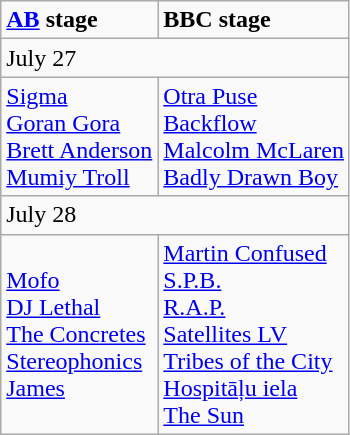<table class="wikitable">
<tr>
<td><strong><a href='#'>AB</a> stage</strong></td>
<td><strong>BBC stage</strong></td>
</tr>
<tr>
<td colspan="2">July 27</td>
</tr>
<tr>
<td><a href='#'>Sigma</a><br> <a href='#'>Goran Gora</a><br> <a href='#'>Brett Anderson</a><br> <a href='#'>Mumiy Troll</a></td>
<td><a href='#'>Otra Puse</a><br> <a href='#'>Backflow</a><br> <a href='#'>Malcolm McLaren</a><br> <a href='#'>Badly Drawn Boy</a></td>
</tr>
<tr>
<td colspan="2">July 28</td>
</tr>
<tr>
<td><a href='#'>Mofo</a><br> <a href='#'>DJ Lethal</a><br> <a href='#'>The Concretes</a><br> <a href='#'>Stereophonics</a><br> <a href='#'>James</a></td>
<td><a href='#'>Martin Confused</a><br> <a href='#'>S.P.B.</a><br> <a href='#'>R.A.P.</a><br> <a href='#'>Satellites LV</a><br> <a href='#'>Tribes of the City</a><br> <a href='#'>Hospitāļu iela</a><br> <a href='#'>The Sun</a></td>
</tr>
</table>
